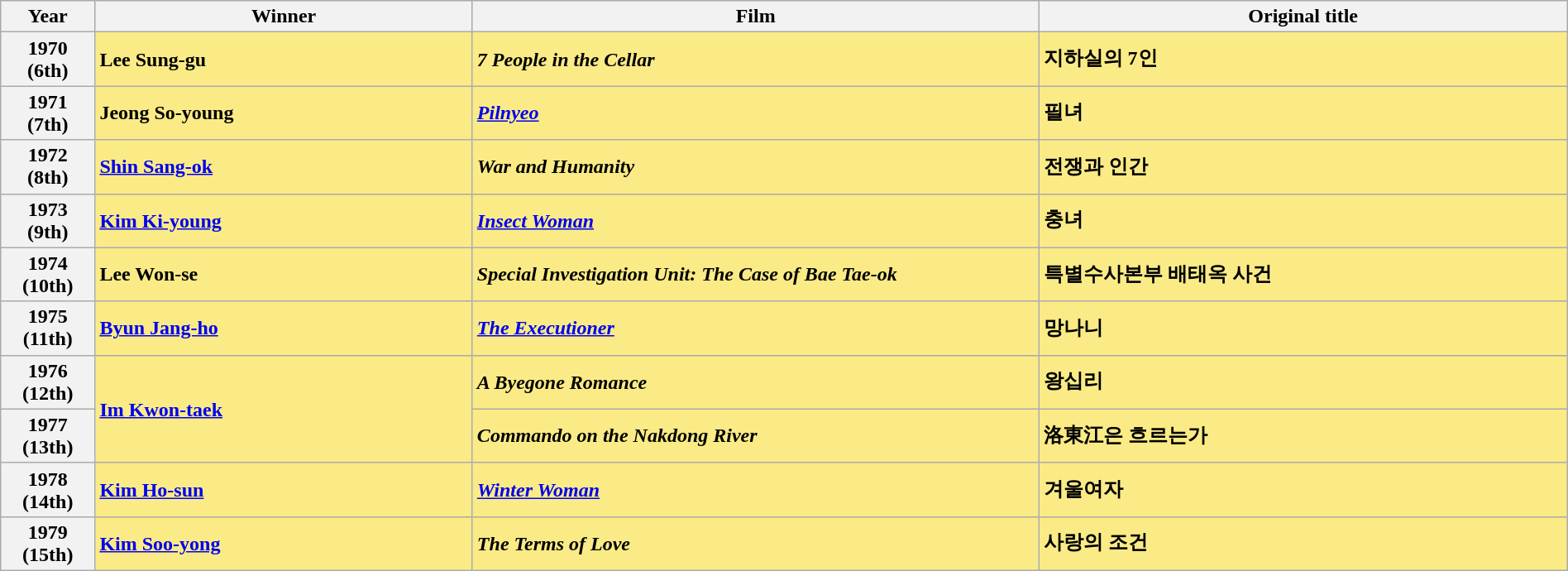<table class="wikitable" style="width:100%;" cellpadding="6">
<tr>
<th style="width:5%;">Year</th>
<th style="width:20%;">Winner</th>
<th style="width:30%;">Film</th>
<th style="width:28%;">Original title</th>
</tr>
<tr>
<th>1970<br>(6th)</th>
<td style="background:#FAEB86;"><strong>Lee Sung-gu </strong></td>
<td style="background:#FAEB86;"><strong><em>7 People in the Cellar</em></strong></td>
<td style="background:#FAEB86;"><strong>지하실의 7인</strong></td>
</tr>
<tr>
<th>1971<br>(7th)</th>
<td style="background:#FAEB86;"><strong>Jeong So-young </strong></td>
<td style="background:#FAEB86;"><strong><em><a href='#'>Pilnyeo</a></em></strong></td>
<td style="background:#FAEB86;"><strong>필녀</strong></td>
</tr>
<tr>
<th>1972<br>(8th)</th>
<td style="background:#FAEB86;"><strong><a href='#'>Shin Sang-ok</a> </strong></td>
<td style="background:#FAEB86;"><strong><em>War and Humanity</em></strong></td>
<td style="background:#FAEB86;"><strong>전쟁과 인간</strong></td>
</tr>
<tr>
<th>1973<br>(9th)</th>
<td style="background:#FAEB86;"><strong><a href='#'>Kim Ki-young</a> </strong></td>
<td style="background:#FAEB86;"><em><a href='#'><strong>Insect Woman</strong></a></em></td>
<td style="background:#FAEB86;"><strong>충녀</strong></td>
</tr>
<tr>
<th>1974<br>(10th)</th>
<td style="background:#FAEB86;"><strong>Lee Won-se </strong></td>
<td style="background:#FAEB86;"><strong><em>Special Investigation Unit: The Case of Bae Tae-ok</em></strong></td>
<td style="background:#FAEB86;"><strong>특별수사본부 배태옥 사건</strong></td>
</tr>
<tr>
<th>1975<br>(11th)</th>
<td style="background:#FAEB86;"><strong><a href='#'>Byun Jang-ho</a> </strong></td>
<td style="background:#FAEB86;"><em><a href='#'><strong>The Executioner</strong></a></em></td>
<td style="background:#FAEB86;"><strong>망나니</strong></td>
</tr>
<tr>
<th>1976<br>(12th)</th>
<td rowspan="2" style="background:#FAEB86;"><strong><a href='#'>Im Kwon-taek</a> </strong></td>
<td style="background:#FAEB86;"><strong><em>A Byegone Romance</em></strong></td>
<td style="background:#FAEB86;"><strong>왕십리</strong></td>
</tr>
<tr>
<th>1977<br>(13th)</th>
<td style="background:#FAEB86;"><strong><em>Commando on the Nakdong River</em></strong></td>
<td style="background:#FAEB86;"><strong>洛東江은 흐르는가</strong></td>
</tr>
<tr>
<th>1978<br>(14th)</th>
<td style="background:#FAEB86;"><strong><a href='#'>Kim Ho-sun</a> </strong></td>
<td style="background:#FAEB86;"><strong><em><a href='#'>Winter Woman</a></em></strong></td>
<td style="background:#FAEB86;"><strong>겨울여자</strong></td>
</tr>
<tr>
<th>1979<br>(15th)</th>
<td rowspan="2" style="background:#FAEB86;"><strong><a href='#'>Kim Soo-yong</a> </strong></td>
<td style="background:#FAEB86;"><strong><em>The Terms of Love</em></strong></td>
<td style="background:#FAEB86;"><strong>사랑의 조건</strong></td>
</tr>
</table>
